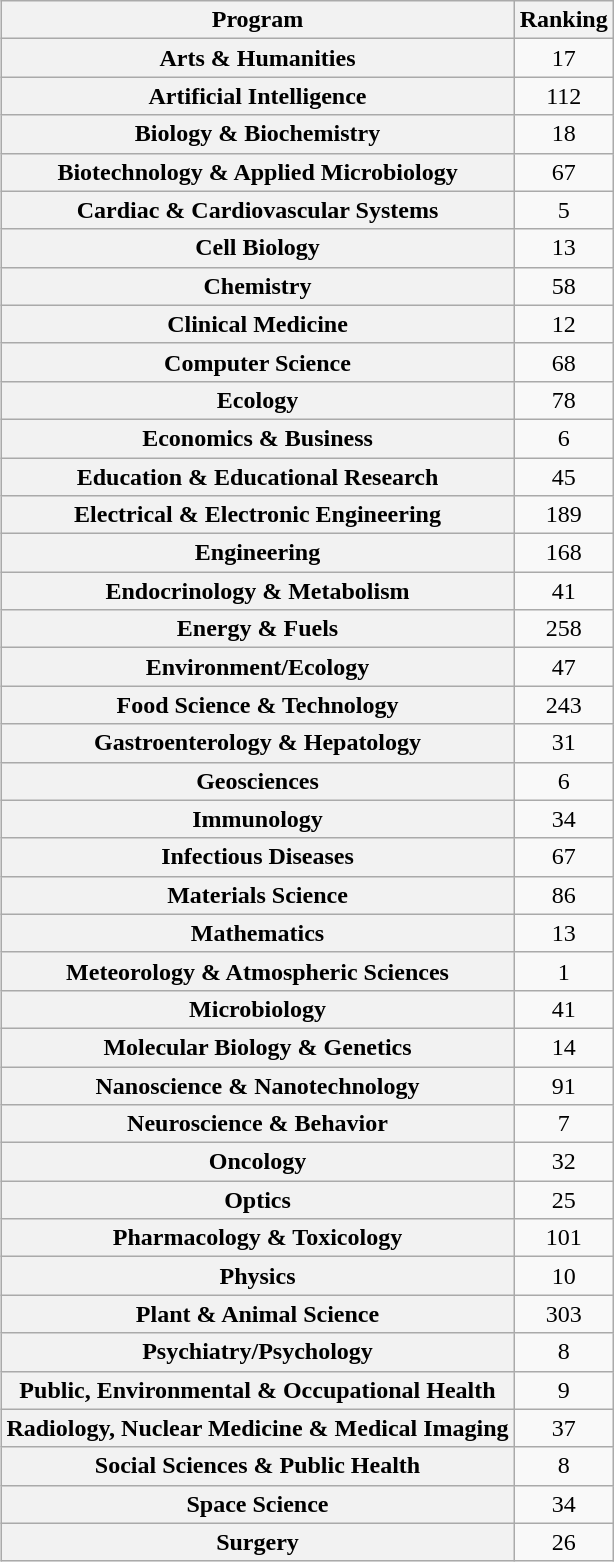<table class="wikitable sortable collapsible" style="float:right; text-align:center">
<tr>
<th scope="col">Program</th>
<th scope="col">Ranking</th>
</tr>
<tr>
<th scope="row">Arts & Humanities</th>
<td>17</td>
</tr>
<tr>
<th scope="row">Artificial Intelligence</th>
<td>112</td>
</tr>
<tr>
<th scope="row">Biology & Biochemistry</th>
<td>18</td>
</tr>
<tr>
<th scope="row">Biotechnology & Applied Microbiology</th>
<td>67</td>
</tr>
<tr>
<th scope="row">Cardiac & Cardiovascular Systems</th>
<td>5</td>
</tr>
<tr>
<th scope="row">Cell Biology</th>
<td>13</td>
</tr>
<tr>
<th scope="row">Chemistry</th>
<td>58</td>
</tr>
<tr>
<th scope="row">Clinical Medicine</th>
<td>12</td>
</tr>
<tr>
<th scope="row">Computer Science</th>
<td>68</td>
</tr>
<tr>
<th scope="row">Ecology</th>
<td>78</td>
</tr>
<tr>
<th scope="row">Economics & Business</th>
<td>6</td>
</tr>
<tr>
<th scope="row">Education & Educational Research</th>
<td>45</td>
</tr>
<tr>
<th scope="row">Electrical & Electronic Engineering</th>
<td>189</td>
</tr>
<tr>
<th scope="row">Engineering</th>
<td>168</td>
</tr>
<tr>
<th scope="row">Endocrinology & Metabolism</th>
<td>41</td>
</tr>
<tr>
<th scope="row">Energy & Fuels</th>
<td>258</td>
</tr>
<tr>
<th scope="row">Environment/Ecology</th>
<td>47</td>
</tr>
<tr>
<th scope="row">Food Science & Technology</th>
<td>243</td>
</tr>
<tr>
<th scope="row">Gastroenterology & Hepatology</th>
<td>31</td>
</tr>
<tr>
<th scope="row">Geosciences</th>
<td>6</td>
</tr>
<tr>
<th scope="row">Immunology</th>
<td>34</td>
</tr>
<tr>
<th scope="row">Infectious Diseases</th>
<td>67</td>
</tr>
<tr>
<th scope="row">Materials Science</th>
<td>86</td>
</tr>
<tr>
<th scope="row">Mathematics</th>
<td>13</td>
</tr>
<tr>
<th scope="row">Meteorology & Atmospheric Sciences</th>
<td>1</td>
</tr>
<tr>
<th scope="row">Microbiology</th>
<td>41</td>
</tr>
<tr>
<th scope="row">Molecular Biology & Genetics</th>
<td>14</td>
</tr>
<tr>
<th scope="row">Nanoscience & Nanotechnology</th>
<td>91</td>
</tr>
<tr>
<th scope="row">Neuroscience & Behavior</th>
<td>7</td>
</tr>
<tr>
<th scope="row">Oncology</th>
<td>32</td>
</tr>
<tr>
<th scope="row">Optics</th>
<td>25</td>
</tr>
<tr>
<th scope="row">Pharmacology & Toxicology</th>
<td>101</td>
</tr>
<tr>
<th scope="row">Physics</th>
<td>10</td>
</tr>
<tr>
<th scope="row">Plant & Animal Science</th>
<td>303</td>
</tr>
<tr>
<th scope="row">Psychiatry/Psychology</th>
<td>8</td>
</tr>
<tr>
<th scope="row">Public, Environmental & Occupational Health</th>
<td>9</td>
</tr>
<tr>
<th scope="row">Radiology, Nuclear Medicine & Medical Imaging</th>
<td>37</td>
</tr>
<tr>
<th scope="row">Social Sciences & Public Health</th>
<td>8</td>
</tr>
<tr>
<th scope="row">Space Science</th>
<td>34</td>
</tr>
<tr>
<th scope="row">Surgery</th>
<td>26</td>
</tr>
</table>
